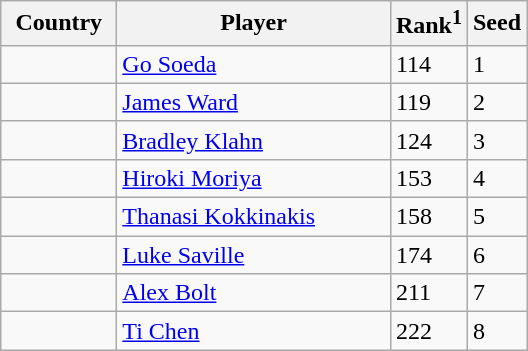<table class="sortable wikitable">
<tr>
<th width="70">Country</th>
<th width="175">Player</th>
<th>Rank<sup>1</sup></th>
<th>Seed</th>
</tr>
<tr>
<td></td>
<td><a href='#'>Go Soeda</a></td>
<td>114</td>
<td>1</td>
</tr>
<tr>
<td></td>
<td><a href='#'>James Ward</a></td>
<td>119</td>
<td>2</td>
</tr>
<tr>
<td></td>
<td><a href='#'>Bradley Klahn</a></td>
<td>124</td>
<td>3</td>
</tr>
<tr>
<td></td>
<td><a href='#'>Hiroki Moriya</a></td>
<td>153</td>
<td>4</td>
</tr>
<tr>
<td></td>
<td><a href='#'>Thanasi Kokkinakis</a></td>
<td>158</td>
<td>5</td>
</tr>
<tr>
<td></td>
<td><a href='#'>Luke Saville</a></td>
<td>174</td>
<td>6</td>
</tr>
<tr>
<td></td>
<td><a href='#'>Alex Bolt</a></td>
<td>211</td>
<td>7</td>
</tr>
<tr>
<td></td>
<td><a href='#'>Ti Chen</a></td>
<td>222</td>
<td>8</td>
</tr>
</table>
